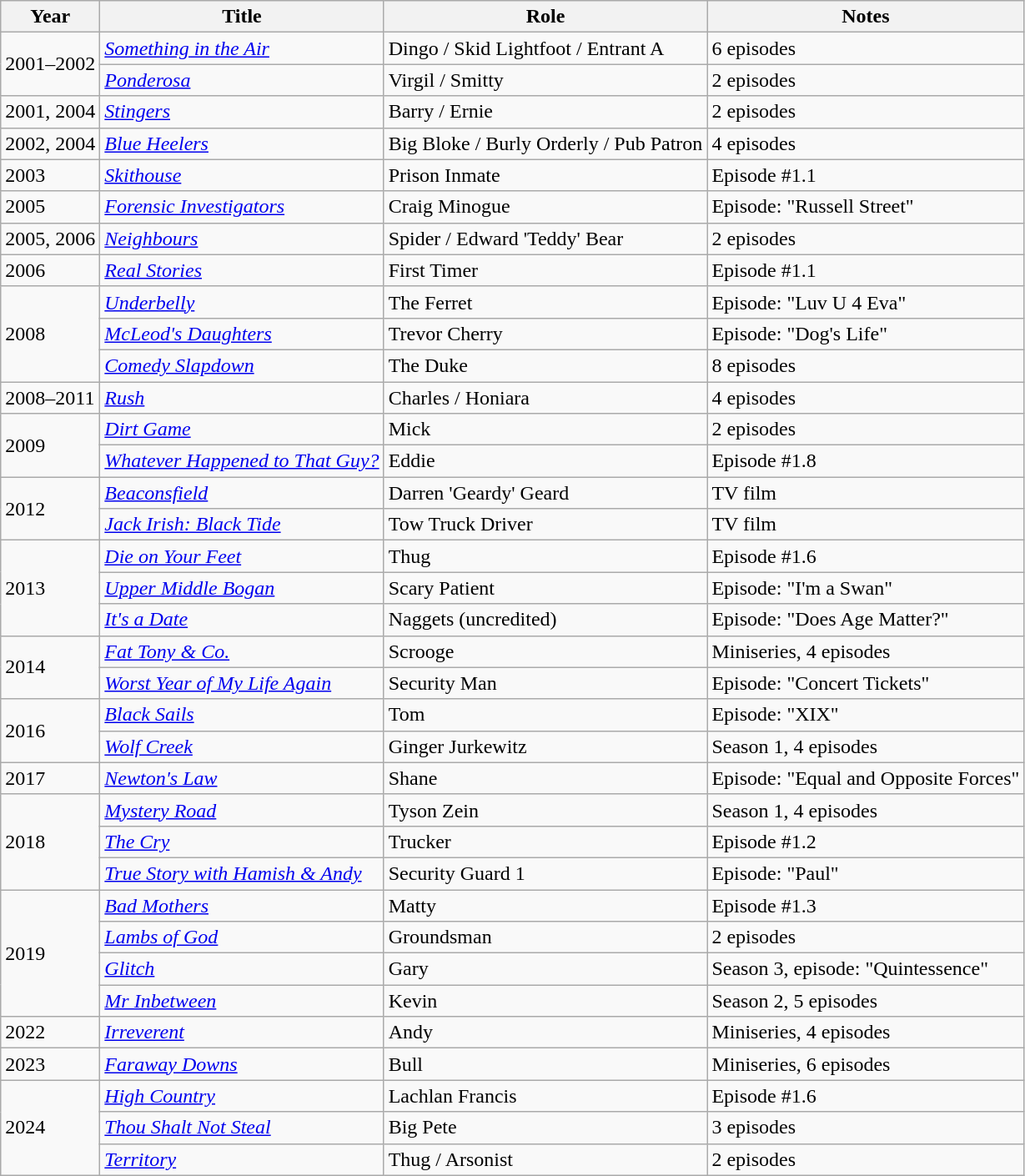<table class="wikitable sortable">
<tr>
<th>Year</th>
<th>Title</th>
<th>Role</th>
<th class="unsortable">Notes</th>
</tr>
<tr>
<td rowspan="2">2001–2002</td>
<td><em><a href='#'>Something in the Air</a></em></td>
<td>Dingo / Skid Lightfoot / Entrant A</td>
<td>6 episodes</td>
</tr>
<tr>
<td><em><a href='#'>Ponderosa</a></em></td>
<td>Virgil / Smitty</td>
<td>2 episodes</td>
</tr>
<tr>
<td>2001, 2004</td>
<td><em><a href='#'>Stingers</a></em></td>
<td>Barry / Ernie</td>
<td>2 episodes</td>
</tr>
<tr>
<td>2002, 2004</td>
<td><em><a href='#'>Blue Heelers</a></em></td>
<td>Big Bloke / Burly Orderly / Pub Patron</td>
<td>4 episodes</td>
</tr>
<tr>
<td>2003</td>
<td><em><a href='#'>Skithouse</a></em></td>
<td>Prison Inmate</td>
<td>Episode #1.1</td>
</tr>
<tr>
<td>2005</td>
<td><em><a href='#'>Forensic Investigators</a></em></td>
<td>Craig Minogue</td>
<td>Episode: "Russell Street"</td>
</tr>
<tr>
<td>2005, 2006</td>
<td><em><a href='#'>Neighbours</a></em></td>
<td>Spider / Edward 'Teddy' Bear</td>
<td>2 episodes</td>
</tr>
<tr>
<td>2006</td>
<td><em><a href='#'>Real Stories</a></em></td>
<td>First Timer</td>
<td>Episode #1.1</td>
</tr>
<tr>
<td rowspan="3">2008</td>
<td><em><a href='#'>Underbelly</a></em></td>
<td>The Ferret</td>
<td>Episode: "Luv U 4 Eva"</td>
</tr>
<tr>
<td><em><a href='#'>McLeod's Daughters</a></em></td>
<td>Trevor Cherry</td>
<td>Episode: "Dog's Life"</td>
</tr>
<tr>
<td><em><a href='#'>Comedy Slapdown</a></em></td>
<td>The Duke</td>
<td>8 episodes</td>
</tr>
<tr>
<td>2008–2011</td>
<td><em><a href='#'>Rush</a></em></td>
<td>Charles / Honiara</td>
<td>4 episodes</td>
</tr>
<tr>
<td rowspan="2">2009</td>
<td><em><a href='#'>Dirt Game</a></em></td>
<td>Mick</td>
<td>2 episodes</td>
</tr>
<tr>
<td><em><a href='#'>Whatever Happened to That Guy?</a></em></td>
<td>Eddie</td>
<td>Episode #1.8</td>
</tr>
<tr>
<td rowspan="2">2012</td>
<td><em><a href='#'>Beaconsfield</a></em></td>
<td>Darren 'Geardy' Geard</td>
<td>TV film</td>
</tr>
<tr>
<td><em><a href='#'>Jack Irish: Black Tide</a></em></td>
<td>Tow Truck Driver</td>
<td>TV film</td>
</tr>
<tr>
<td rowspan="3">2013</td>
<td><em><a href='#'>Die on Your Feet</a></em></td>
<td>Thug</td>
<td>Episode #1.6</td>
</tr>
<tr>
<td><em><a href='#'>Upper Middle Bogan</a></em></td>
<td>Scary Patient</td>
<td>Episode: "I'm a Swan"</td>
</tr>
<tr>
<td><em><a href='#'>It's a Date</a></em></td>
<td>Naggets (uncredited)</td>
<td>Episode: "Does Age Matter?"</td>
</tr>
<tr>
<td rowspan="2">2014</td>
<td><em><a href='#'>Fat Tony & Co.</a></em></td>
<td>Scrooge</td>
<td>Miniseries, 4 episodes</td>
</tr>
<tr>
<td><em><a href='#'>Worst Year of My Life Again</a></em></td>
<td>Security Man</td>
<td>Episode: "Concert Tickets"</td>
</tr>
<tr>
<td rowspan="2">2016</td>
<td><em><a href='#'>Black Sails</a></em></td>
<td>Tom</td>
<td>Episode: "XIX"</td>
</tr>
<tr>
<td><em><a href='#'>Wolf Creek</a></em></td>
<td>Ginger Jurkewitz</td>
<td>Season 1, 4 episodes</td>
</tr>
<tr>
<td>2017</td>
<td><em><a href='#'>Newton's Law</a></em></td>
<td>Shane</td>
<td>Episode: "Equal and Opposite Forces"</td>
</tr>
<tr>
<td rowspan="3">2018</td>
<td><em><a href='#'>Mystery Road</a></em></td>
<td>Tyson Zein</td>
<td>Season 1, 4 episodes</td>
</tr>
<tr>
<td><em><a href='#'>The Cry</a></em></td>
<td>Trucker</td>
<td>Episode #1.2</td>
</tr>
<tr>
<td><em><a href='#'>True Story with Hamish & Andy</a></em></td>
<td>Security Guard 1</td>
<td>Episode: "Paul"</td>
</tr>
<tr>
<td rowspan="4">2019</td>
<td><em><a href='#'>Bad Mothers</a></em></td>
<td>Matty</td>
<td>Episode #1.3</td>
</tr>
<tr>
<td><em><a href='#'>Lambs of God</a></em></td>
<td>Groundsman</td>
<td>2 episodes</td>
</tr>
<tr>
<td><em><a href='#'>Glitch</a></em></td>
<td>Gary</td>
<td>Season 3, episode: "Quintessence"</td>
</tr>
<tr>
<td><em><a href='#'>Mr Inbetween</a></em></td>
<td>Kevin</td>
<td>Season 2, 5 episodes</td>
</tr>
<tr>
<td>2022</td>
<td><em><a href='#'>Irreverent</a></em></td>
<td>Andy</td>
<td>Miniseries, 4 episodes</td>
</tr>
<tr>
<td>2023</td>
<td><em><a href='#'>Faraway Downs</a></em></td>
<td>Bull</td>
<td>Miniseries, 6 episodes</td>
</tr>
<tr>
<td rowspan="3">2024</td>
<td><em><a href='#'>High Country</a></em></td>
<td>Lachlan Francis</td>
<td>Episode #1.6</td>
</tr>
<tr>
<td><em><a href='#'>Thou Shalt Not Steal</a></em></td>
<td>Big Pete</td>
<td>3 episodes</td>
</tr>
<tr>
<td><em><a href='#'>Territory</a></em></td>
<td>Thug / Arsonist</td>
<td>2 episodes</td>
</tr>
</table>
